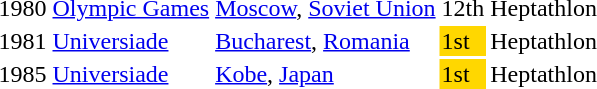<table>
<tr>
<td>1980</td>
<td><a href='#'>Olympic Games</a></td>
<td><a href='#'>Moscow</a>, <a href='#'>Soviet Union</a></td>
<td>12th</td>
<td>Heptathlon</td>
</tr>
<tr>
<td>1981</td>
<td><a href='#'>Universiade</a></td>
<td><a href='#'>Bucharest</a>, <a href='#'>Romania</a></td>
<td bgcolor="gold">1st</td>
<td>Heptathlon</td>
</tr>
<tr>
<td>1985</td>
<td><a href='#'>Universiade</a></td>
<td><a href='#'>Kobe</a>, <a href='#'>Japan</a></td>
<td bgcolor="gold">1st</td>
<td>Heptathlon</td>
</tr>
</table>
